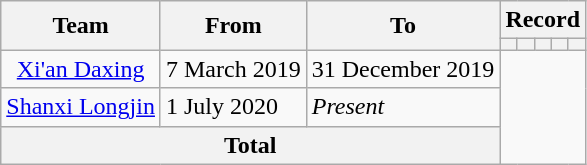<table class="wikitable" style="text-align:center">
<tr>
<th rowspan="2">Team</th>
<th rowspan="2">From</th>
<th rowspan="2">To</th>
<th colspan="5">Record</th>
</tr>
<tr>
<th></th>
<th></th>
<th></th>
<th></th>
<th></th>
</tr>
<tr>
<td><a href='#'>Xi'an Daxing</a></td>
<td align=left>7 March 2019</td>
<td align=left>31 December 2019<br></td>
</tr>
<tr>
<td><a href='#'>Shanxi Longjin</a></td>
<td align=left>1 July 2020</td>
<td align=left><em>Present</em><br></td>
</tr>
<tr>
<th colspan="3">Total<br></th>
</tr>
</table>
